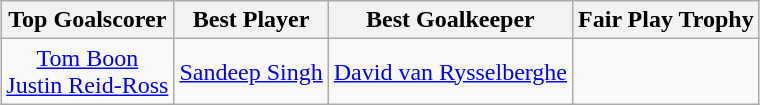<table class=wikitable style="margin:auto; text-align:center">
<tr>
<th>Top Goalscorer</th>
<th>Best Player</th>
<th>Best Goalkeeper</th>
<th>Fair Play Trophy</th>
</tr>
<tr>
<td> <a href='#'>Tom Boon</a><br> <a href='#'>Justin Reid-Ross</a></td>
<td> <a href='#'>Sandeep Singh</a></td>
<td> <a href='#'>David van Rysselberghe</a></td>
<td></td>
</tr>
</table>
